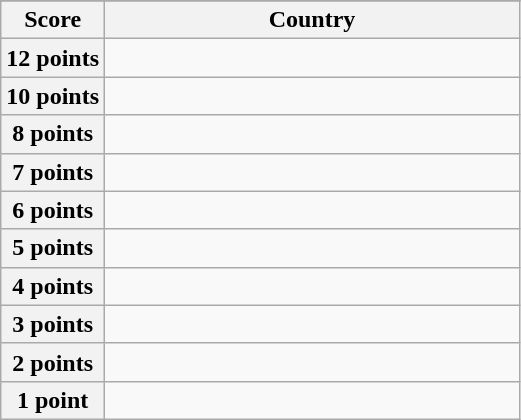<table class="wikitable">
<tr>
</tr>
<tr>
<th scope="col" width="20%">Score</th>
<th scope="col">Country</th>
</tr>
<tr>
<th scope="row">12 points</th>
<td></td>
</tr>
<tr>
<th scope="row">10 points</th>
<td></td>
</tr>
<tr>
<th scope="row">8 points</th>
<td></td>
</tr>
<tr>
<th scope="row">7 points</th>
<td></td>
</tr>
<tr>
<th scope="row">6 points</th>
<td></td>
</tr>
<tr>
<th scope="row">5 points</th>
<td></td>
</tr>
<tr>
<th scope="row">4 points</th>
<td></td>
</tr>
<tr>
<th scope="row">3 points</th>
<td></td>
</tr>
<tr>
<th scope="row">2 points</th>
<td></td>
</tr>
<tr>
<th scope="row">1 point</th>
<td></td>
</tr>
</table>
